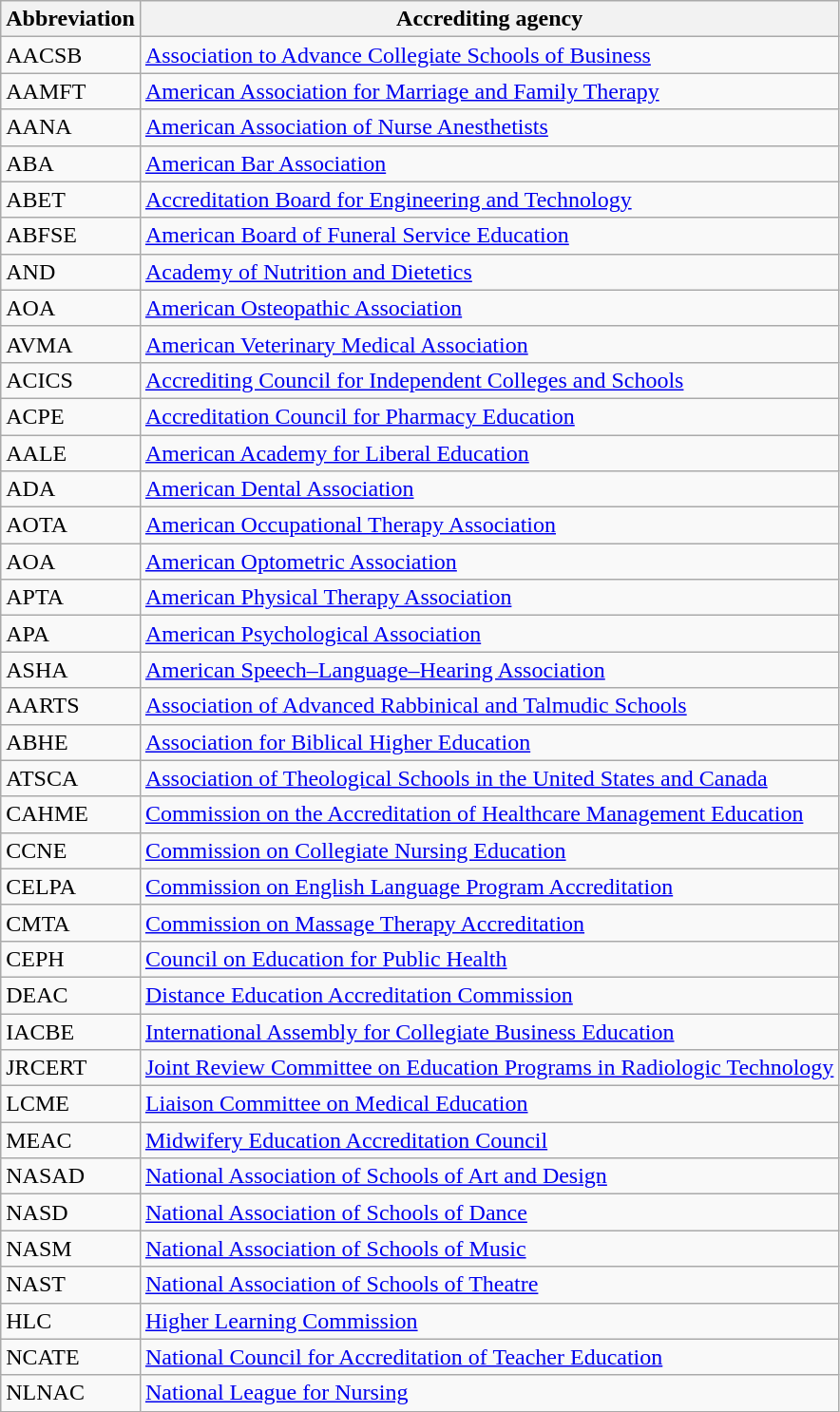<table class="wikitable plainrowheaders">
<tr>
<th scope="col">Abbreviation</th>
<th scope="col">Accrediting agency</th>
</tr>
<tr>
<td>AACSB</td>
<td><a href='#'>Association to Advance Collegiate Schools of Business</a></td>
</tr>
<tr>
<td scope="row">AAMFT</td>
<td><a href='#'>American Association for Marriage and Family Therapy</a></td>
</tr>
<tr>
<td scope="row">AANA</td>
<td><a href='#'>American Association of Nurse Anesthetists</a></td>
</tr>
<tr>
<td scope="row">ABA</td>
<td><a href='#'>American Bar Association</a></td>
</tr>
<tr>
<td scope="row">ABET</td>
<td><a href='#'>Accreditation Board for Engineering and Technology</a></td>
</tr>
<tr>
<td scope="row">ABFSE</td>
<td><a href='#'>American Board of Funeral Service Education</a></td>
</tr>
<tr>
<td scope="row">AND</td>
<td><a href='#'>Academy of Nutrition and Dietetics</a></td>
</tr>
<tr>
<td scope="row">AOA</td>
<td><a href='#'>American Osteopathic Association</a></td>
</tr>
<tr>
<td scope="row">AVMA</td>
<td><a href='#'>American Veterinary Medical Association</a></td>
</tr>
<tr>
<td scope="row">ACICS</td>
<td><a href='#'>Accrediting Council for Independent Colleges and Schools</a></td>
</tr>
<tr>
<td scope="row">ACPE</td>
<td><a href='#'>Accreditation Council for Pharmacy Education</a></td>
</tr>
<tr>
<td scope="row">AALE</td>
<td><a href='#'>American Academy for Liberal Education</a></td>
</tr>
<tr>
<td scope="row">ADA</td>
<td><a href='#'>American Dental Association</a></td>
</tr>
<tr>
<td scope="row">AOTA</td>
<td><a href='#'>American Occupational Therapy Association</a></td>
</tr>
<tr>
<td scope="row">AOA</td>
<td><a href='#'>American Optometric Association</a></td>
</tr>
<tr>
<td scope="row">APTA</td>
<td><a href='#'>American Physical Therapy Association</a></td>
</tr>
<tr>
<td scope="row">APA</td>
<td><a href='#'>American Psychological Association</a></td>
</tr>
<tr>
<td scope="row">ASHA</td>
<td><a href='#'>American Speech–Language–Hearing Association</a></td>
</tr>
<tr>
<td scope="row">AARTS</td>
<td><a href='#'>Association of Advanced Rabbinical and Talmudic Schools</a></td>
</tr>
<tr>
<td scope="row">ABHE</td>
<td><a href='#'>Association for Biblical Higher Education</a></td>
</tr>
<tr>
<td scope="row">ATSCA</td>
<td><a href='#'>Association of Theological Schools in the United States and Canada</a></td>
</tr>
<tr>
<td scope="row">CAHME</td>
<td><a href='#'>Commission on the Accreditation of Healthcare Management Education</a></td>
</tr>
<tr>
<td scope="row">CCNE</td>
<td><a href='#'>Commission on Collegiate Nursing Education</a></td>
</tr>
<tr>
<td scope="row">CELPA</td>
<td><a href='#'>Commission on English Language Program Accreditation</a></td>
</tr>
<tr>
<td scope="row">CMTA</td>
<td><a href='#'>Commission on Massage Therapy Accreditation</a></td>
</tr>
<tr>
<td scope="row">CEPH</td>
<td><a href='#'>Council on Education for Public Health</a></td>
</tr>
<tr>
<td scope="row">DEAC</td>
<td><a href='#'>Distance Education Accreditation Commission</a></td>
</tr>
<tr>
<td scope="row">IACBE</td>
<td><a href='#'>International Assembly for Collegiate Business Education</a></td>
</tr>
<tr>
<td scope="row">JRCERT</td>
<td><a href='#'>Joint Review Committee on Education Programs in Radiologic Technology</a></td>
</tr>
<tr>
<td scope="row">LCME</td>
<td><a href='#'>Liaison Committee on Medical Education</a></td>
</tr>
<tr>
<td scope="row">MEAC</td>
<td><a href='#'>Midwifery Education Accreditation Council</a></td>
</tr>
<tr>
<td scope="row">NASAD</td>
<td><a href='#'>National Association of Schools of Art and Design</a></td>
</tr>
<tr>
<td scope="row">NASD</td>
<td><a href='#'>National Association of Schools of Dance</a></td>
</tr>
<tr>
<td scope="row">NASM</td>
<td><a href='#'>National Association of Schools of Music</a></td>
</tr>
<tr>
<td scope="row">NAST</td>
<td><a href='#'>National Association of Schools of Theatre</a></td>
</tr>
<tr>
<td scope="row">HLC</td>
<td><a href='#'>Higher Learning Commission</a></td>
</tr>
<tr>
<td scope="row">NCATE</td>
<td><a href='#'>National Council for Accreditation of Teacher Education</a></td>
</tr>
<tr>
<td scope="row">NLNAC</td>
<td><a href='#'>National League for Nursing</a></td>
</tr>
</table>
